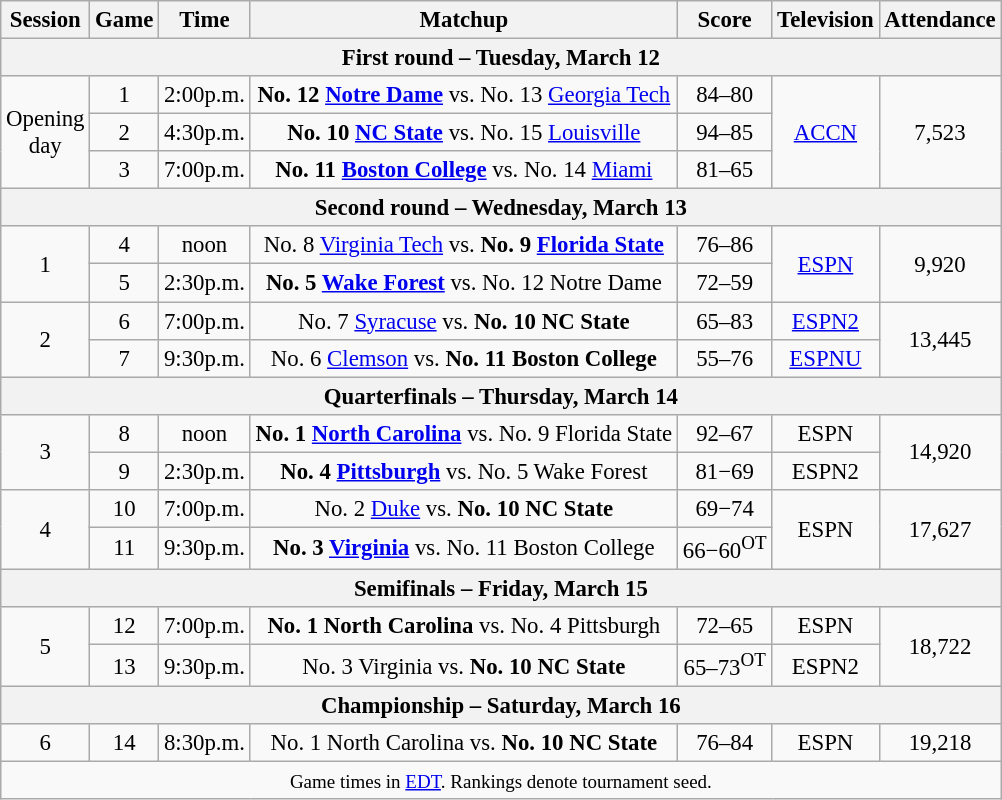<table class="wikitable" style="font-size: 95%;text-align:center">
<tr>
<th>Session</th>
<th>Game</th>
<th>Time</th>
<th>Matchup</th>
<th>Score</th>
<th>Television</th>
<th>Attendance</th>
</tr>
<tr>
<th colspan="7">First round – Tuesday, March 12</th>
</tr>
<tr>
<td rowspan="3">Opening<br>day</td>
<td>1</td>
<td>2:00p.m.</td>
<td><strong>No. 12 <a href='#'>Notre Dame</a></strong> vs. No. 13 <a href='#'>Georgia Tech</a></td>
<td>84–80</td>
<td rowspan="3"><a href='#'>ACCN</a></td>
<td rowspan="3">7,523</td>
</tr>
<tr>
<td>2</td>
<td>4:30p.m.</td>
<td><strong>No. 10 <a href='#'>NC State</a></strong> vs. No. 15 <a href='#'>Louisville</a></td>
<td>94–85</td>
</tr>
<tr>
<td>3</td>
<td>7:00p.m.</td>
<td><strong>No. 11 <a href='#'>Boston College</a></strong> vs. No. 14 <a href='#'>Miami</a></td>
<td>81–65</td>
</tr>
<tr>
<th colspan="7">Second round – Wednesday, March 13</th>
</tr>
<tr>
<td rowspan="2">1</td>
<td>4</td>
<td>noon</td>
<td>No. 8 <a href='#'>Virginia Tech</a> vs. <strong>No. 9 <a href='#'>Florida State</a></strong></td>
<td>76–86</td>
<td rowspan="2"><a href='#'>ESPN</a></td>
<td rowspan="2">9,920</td>
</tr>
<tr>
<td>5</td>
<td>2:30p.m.</td>
<td><strong>No. 5 <a href='#'>Wake Forest</a></strong> vs. No. 12 Notre Dame</td>
<td>72–59</td>
</tr>
<tr>
<td rowspan="2">2</td>
<td>6</td>
<td>7:00p.m.</td>
<td>No. 7 <a href='#'>Syracuse</a> vs. <strong>No. 10 NC State</strong></td>
<td>65–83</td>
<td><a href='#'>ESPN2</a></td>
<td rowspan="2">13,445</td>
</tr>
<tr>
<td>7</td>
<td>9:30p.m.</td>
<td>No. 6 <a href='#'>Clemson</a> vs. <strong>No. 11 Boston College</strong></td>
<td>55–76</td>
<td><a href='#'>ESPNU</a></td>
</tr>
<tr>
<th colspan="7">Quarterfinals – Thursday, March 14</th>
</tr>
<tr>
<td rowspan="2">3</td>
<td>8</td>
<td>noon</td>
<td><strong>No. 1 <a href='#'>North Carolina</a></strong> vs. No. 9 Florida State</td>
<td>92–67</td>
<td>ESPN</td>
<td rowspan="2">14,920</td>
</tr>
<tr>
<td>9</td>
<td>2:30p.m.</td>
<td><strong>No. 4 <a href='#'>Pittsburgh</a></strong> vs. No. 5 Wake Forest</td>
<td>81−69</td>
<td>ESPN2</td>
</tr>
<tr>
<td rowspan="2">4</td>
<td>10</td>
<td>7:00p.m.</td>
<td>No. 2 <a href='#'>Duke</a> vs. <strong>No. 10 NC State</strong></td>
<td>69−74</td>
<td rowspan="2">ESPN</td>
<td rowspan="2">17,627</td>
</tr>
<tr>
<td>11</td>
<td>9:30p.m.</td>
<td><strong>No. 3 <a href='#'>Virginia</a></strong> vs. No. 11 Boston College</td>
<td>66−60<sup>OT</sup></td>
</tr>
<tr>
<th colspan="7">Semifinals – Friday, March 15</th>
</tr>
<tr>
<td rowspan="2">5</td>
<td>12</td>
<td>7:00p.m.</td>
<td><strong>No. 1 North Carolina</strong> vs. No. 4 Pittsburgh</td>
<td>72–65</td>
<td>ESPN</td>
<td rowspan="2">18,722</td>
</tr>
<tr>
<td>13</td>
<td>9:30p.m.</td>
<td>No. 3 Virginia vs. <strong>No. 10 NC State</strong></td>
<td>65–73<sup>OT</sup></td>
<td>ESPN2</td>
</tr>
<tr>
<th colspan="7">Championship – Saturday, March 16</th>
</tr>
<tr>
<td>6</td>
<td>14</td>
<td>8:30p.m.</td>
<td>No. 1 North Carolina vs. <strong>No. 10 NC State</strong></td>
<td>76–84</td>
<td>ESPN</td>
<td>19,218</td>
</tr>
<tr>
<td colspan="7"><small>Game times in <a href='#'>EDT</a>. Rankings denote tournament seed.</small></td>
</tr>
</table>
